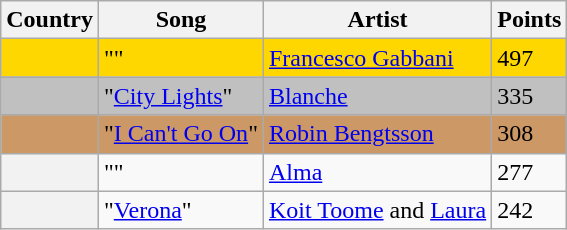<table class="wikitable plainrowheaders">
<tr>
<th scope="col">Country</th>
<th scope="col">Song</th>
<th scope="col">Artist</th>
<th scope="col">Points</th>
</tr>
<tr style="background:gold;">
<th scope="row" style="background:gold;"></th>
<td>""</td>
<td><a href='#'>Francesco Gabbani</a></td>
<td>497</td>
</tr>
<tr style="background:silver;">
<th scope="row" style="background:silver;"></th>
<td>"<a href='#'>City Lights</a>"</td>
<td><a href='#'>Blanche</a></td>
<td>335</td>
</tr>
<tr style="background:#c96;">
<th scope="row" style="background:#c96;"></th>
<td>"<a href='#'>I Can't Go On</a>"</td>
<td><a href='#'>Robin Bengtsson</a></td>
<td>308</td>
</tr>
<tr>
<th scope="row"></th>
<td>""</td>
<td><a href='#'>Alma</a></td>
<td>277</td>
</tr>
<tr>
<th scope="row"></th>
<td>"<a href='#'>Verona</a>"</td>
<td><a href='#'>Koit Toome</a> and <a href='#'>Laura</a></td>
<td>242</td>
</tr>
</table>
